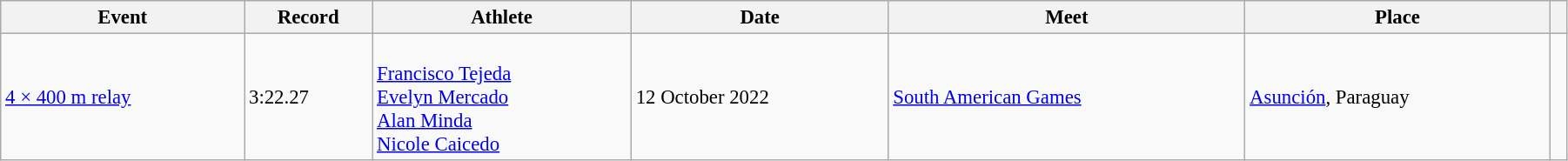<table class="wikitable" style="font-size:95%; width: 95%;">
<tr>
<th>Event</th>
<th>Record</th>
<th>Athlete</th>
<th>Date</th>
<th>Meet</th>
<th>Place</th>
<th></th>
</tr>
<tr>
<td><a href='#'>4 × 400 m relay</a></td>
<td>3:22.27</td>
<td><br><a href='#'>Francisco Tejeda</a><br><a href='#'>Evelyn Mercado</a><br><a href='#'>Alan Minda</a><br><a href='#'>Nicole Caicedo</a></td>
<td>12 October 2022</td>
<td><a href='#'>South American Games</a></td>
<td><a href='#'>Asunción</a>, Paraguay</td>
<td></td>
</tr>
</table>
